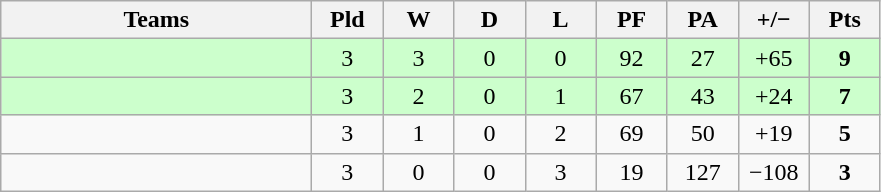<table class="wikitable" style="text-align: center;">
<tr>
<th width="200">Teams</th>
<th width="40">Pld</th>
<th width="40">W</th>
<th width="40">D</th>
<th width="40">L</th>
<th width="40">PF</th>
<th width="40">PA</th>
<th width="40">+/−</th>
<th width="40">Pts</th>
</tr>
<tr bgcolor=ccffcc>
<td align=left></td>
<td>3</td>
<td>3</td>
<td>0</td>
<td>0</td>
<td>92</td>
<td>27</td>
<td>+65</td>
<td><strong>9</strong></td>
</tr>
<tr bgcolor=ccffcc>
<td align=left></td>
<td>3</td>
<td>2</td>
<td>0</td>
<td>1</td>
<td>67</td>
<td>43</td>
<td>+24</td>
<td><strong>7</strong></td>
</tr>
<tr>
<td align=left></td>
<td>3</td>
<td>1</td>
<td>0</td>
<td>2</td>
<td>69</td>
<td>50</td>
<td>+19</td>
<td><strong>5</strong></td>
</tr>
<tr>
<td align=left></td>
<td>3</td>
<td>0</td>
<td>0</td>
<td>3</td>
<td>19</td>
<td>127</td>
<td>−108</td>
<td><strong>3</strong></td>
</tr>
</table>
